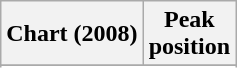<table class="wikitable plainrowheaders" style="text-align:center">
<tr>
<th scope="col">Chart (2008)</th>
<th scope="col">Peak<br>position</th>
</tr>
<tr>
</tr>
<tr>
</tr>
<tr>
</tr>
</table>
